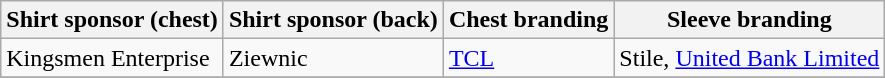<table class="wikitable">
<tr>
<th>Shirt sponsor (chest)</th>
<th>Shirt sponsor (back)</th>
<th>Chest branding</th>
<th>Sleeve branding</th>
</tr>
<tr>
<td>Kingsmen Enterprise</td>
<td>Ziewnic</td>
<td><a href='#'>TCL</a></td>
<td>Stile, <a href='#'>United Bank Limited</a></td>
</tr>
<tr>
</tr>
</table>
